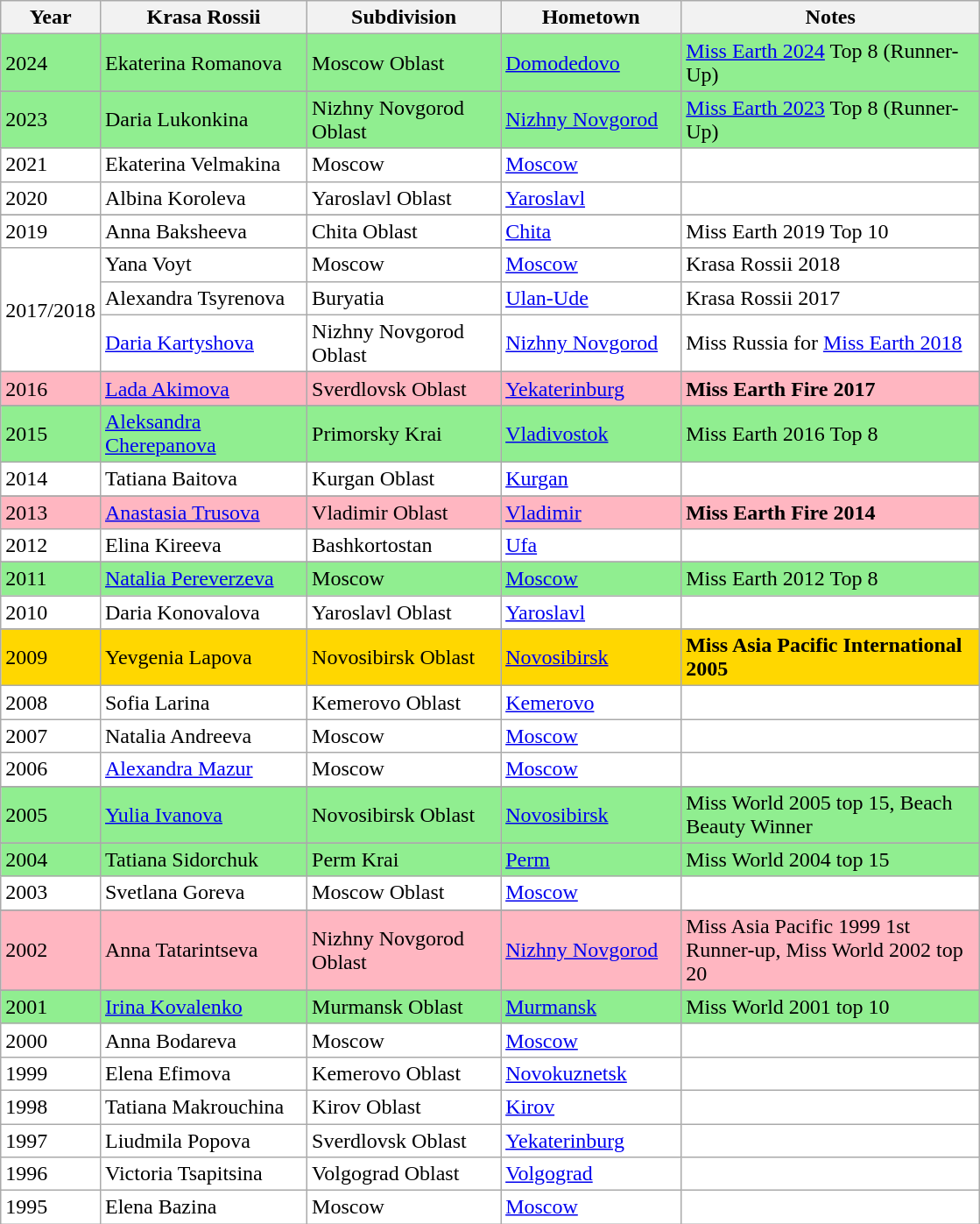<table class="wikitable sortable" style="background:white;">
<tr>
<th width="30">Year</th>
<th width="150">Krasa Rossii</th>
<th width="140">Subdivision</th>
<th width="130">Hometown</th>
<th width="220">Notes</th>
</tr>
<tr style="background-color:#90EE90;">
<td>2024</td>
<td>Ekaterina Romanova</td>
<td>Moscow Oblast</td>
<td><a href='#'>Domodedovo</a></td>
<td><a href='#'>Miss Earth 2024</a> Top 8 (Runner-Up)</td>
</tr>
<tr>
</tr>
<tr style="background-color:#90EE90;">
<td>2023</td>
<td>Daria Lukonkina</td>
<td>Nizhny Novgorod Oblast</td>
<td><a href='#'>Nizhny Novgorod</a></td>
<td><a href='#'>Miss Earth 2023</a> Top 8 (Runner-Up)</td>
</tr>
<tr>
<td>2021</td>
<td>Ekaterina Velmakina</td>
<td>Moscow</td>
<td><a href='#'>Moscow</a></td>
<td></td>
</tr>
<tr>
<td>2020</td>
<td>Albina Koroleva</td>
<td>Yaroslavl Oblast</td>
<td><a href='#'>Yaroslavl</a></td>
<td></td>
</tr>
<tr>
</tr>
<tr -style="background-color:#90EE90;">
<td>2019</td>
<td>Anna Baksheeva</td>
<td>Chita Oblast</td>
<td><a href='#'>Chita</a></td>
<td>Miss Earth 2019 Top 10</td>
</tr>
<tr>
<td rowspan=4>2017/2018</td>
</tr>
<tr>
<td>Yana Voyt</td>
<td>Moscow</td>
<td><a href='#'>Moscow</a></td>
<td>Krasa Rossii 2018</td>
</tr>
<tr>
<td>Alexandra Tsyrenova</td>
<td>Buryatia</td>
<td><a href='#'>Ulan-Ude</a></td>
<td>Krasa Rossii 2017</td>
</tr>
<tr>
<td><a href='#'>Daria Kartyshova</a></td>
<td>Nizhny Novgorod Oblast</td>
<td><a href='#'>Nizhny Novgorod</a></td>
<td>Miss Russia for <a href='#'>Miss Earth 2018</a></td>
</tr>
<tr>
</tr>
<tr style="background-color:#FFB6C1;">
<td>2016</td>
<td><a href='#'>Lada Akimova</a></td>
<td>Sverdlovsk Oblast</td>
<td><a href='#'>Yekaterinburg</a></td>
<td><strong>Miss Earth Fire 2017</strong></td>
</tr>
<tr>
</tr>
<tr style="background-color:#90EE90;">
<td>2015</td>
<td><a href='#'>Aleksandra Cherepanova</a></td>
<td>Primorsky Krai</td>
<td><a href='#'>Vladivostok</a></td>
<td>Miss Earth 2016 Top 8</td>
</tr>
<tr>
<td>2014</td>
<td>Tatiana Baitova</td>
<td>Kurgan Oblast</td>
<td><a href='#'>Kurgan</a></td>
<td></td>
</tr>
<tr>
</tr>
<tr style="background-color:#FFB6C1;">
<td>2013</td>
<td><a href='#'>Anastasia Trusova</a></td>
<td>Vladimir Oblast</td>
<td><a href='#'>Vladimir</a></td>
<td><strong>Miss Earth Fire 2014</strong></td>
</tr>
<tr>
<td>2012</td>
<td>Elina Kireeva</td>
<td>Bashkortostan</td>
<td><a href='#'>Ufa</a></td>
<td></td>
</tr>
<tr>
</tr>
<tr style="background-color:#90EE90;">
<td>2011</td>
<td><a href='#'>Natalia Pereverzeva</a></td>
<td>Moscow</td>
<td><a href='#'>Moscow</a></td>
<td>Miss Earth 2012 Top 8</td>
</tr>
<tr>
<td>2010</td>
<td>Daria Konovalova</td>
<td>Yaroslavl Oblast</td>
<td><a href='#'>Yaroslavl</a></td>
<td></td>
</tr>
<tr>
</tr>
<tr style="background-color:GOLD;">
<td>2009</td>
<td>Yevgenia Lapova</td>
<td>Novosibirsk Oblast</td>
<td><a href='#'>Novosibirsk</a></td>
<td><strong>Miss Asia Pacific International 2005</strong></td>
</tr>
<tr>
<td>2008</td>
<td>Sofia Larina</td>
<td>Kemerovo Oblast</td>
<td><a href='#'>Kemerovo</a></td>
<td></td>
</tr>
<tr>
<td>2007</td>
<td>Natalia Andreeva</td>
<td>Moscow</td>
<td><a href='#'>Moscow</a></td>
<td></td>
</tr>
<tr>
<td>2006</td>
<td><a href='#'>Alexandra Mazur</a></td>
<td>Moscow</td>
<td><a href='#'>Moscow</a></td>
<td></td>
</tr>
<tr>
</tr>
<tr style="background-color:#90EE90;">
<td>2005</td>
<td><a href='#'>Yulia Ivanova</a></td>
<td>Novosibirsk Oblast</td>
<td><a href='#'>Novosibirsk</a></td>
<td>Miss World 2005 top 15, Beach Beauty Winner</td>
</tr>
<tr>
</tr>
<tr style="background-color:#90EE90;">
<td>2004</td>
<td>Tatiana Sidorchuk</td>
<td>Perm Krai</td>
<td><a href='#'>Perm</a></td>
<td>Miss World 2004 top 15</td>
</tr>
<tr>
<td>2003</td>
<td>Svetlana Goreva</td>
<td>Moscow Oblast</td>
<td><a href='#'>Moscow</a></td>
<td></td>
</tr>
<tr>
</tr>
<tr style="background-color:#FFB6C1;">
<td>2002</td>
<td>Anna Tatarintseva</td>
<td>Nizhny Novgorod Oblast</td>
<td><a href='#'>Nizhny Novgorod</a></td>
<td>Miss Asia Pacific 1999 1st Runner-up, Miss World 2002 top 20</td>
</tr>
<tr>
</tr>
<tr style="background-color:#90EE90;">
<td>2001</td>
<td><a href='#'>Irina Kovalenko</a></td>
<td>Murmansk Oblast</td>
<td><a href='#'>Murmansk</a></td>
<td>Miss World 2001 top 10</td>
</tr>
<tr>
<td>2000</td>
<td>Anna Bodareva</td>
<td>Moscow</td>
<td><a href='#'>Moscow</a></td>
<td></td>
</tr>
<tr>
<td>1999</td>
<td>Elena Efimova</td>
<td>Kemerovo Oblast</td>
<td><a href='#'>Novokuznetsk</a></td>
<td></td>
</tr>
<tr>
<td>1998</td>
<td>Tatiana Makrouchina</td>
<td>Kirov Oblast</td>
<td><a href='#'>Kirov</a></td>
<td></td>
</tr>
<tr>
<td>1997</td>
<td>Liudmila Popova</td>
<td>Sverdlovsk Oblast</td>
<td><a href='#'>Yekaterinburg</a></td>
<td></td>
</tr>
<tr>
<td>1996</td>
<td>Victoria Tsapitsina</td>
<td>Volgograd Oblast</td>
<td><a href='#'>Volgograd</a></td>
<td></td>
</tr>
<tr>
<td>1995</td>
<td>Elena Bazina</td>
<td>Moscow</td>
<td><a href='#'>Moscow</a></td>
<td></td>
</tr>
</table>
